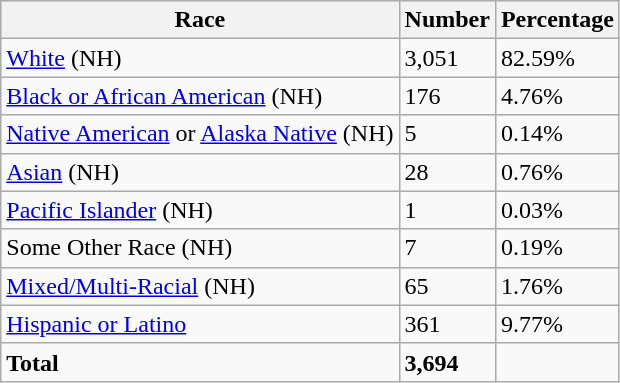<table class="wikitable">
<tr>
<th>Race</th>
<th>Number</th>
<th>Percentage</th>
</tr>
<tr>
<td><a href='#'>White</a> (NH)</td>
<td>3,051</td>
<td>82.59%</td>
</tr>
<tr>
<td><a href='#'>Black or African American</a> (NH)</td>
<td>176</td>
<td>4.76%</td>
</tr>
<tr>
<td><a href='#'>Native American</a> or <a href='#'>Alaska Native</a> (NH)</td>
<td>5</td>
<td>0.14%</td>
</tr>
<tr>
<td><a href='#'>Asian</a> (NH)</td>
<td>28</td>
<td>0.76%</td>
</tr>
<tr>
<td><a href='#'>Pacific Islander</a> (NH)</td>
<td>1</td>
<td>0.03%</td>
</tr>
<tr>
<td>Some Other Race (NH)</td>
<td>7</td>
<td>0.19%</td>
</tr>
<tr>
<td><a href='#'>Mixed/Multi-Racial</a> (NH)</td>
<td>65</td>
<td>1.76%</td>
</tr>
<tr>
<td><a href='#'>Hispanic or Latino</a></td>
<td>361</td>
<td>9.77%</td>
</tr>
<tr>
<td><strong>Total</strong></td>
<td><strong>3,694</strong></td>
<td></td>
</tr>
</table>
